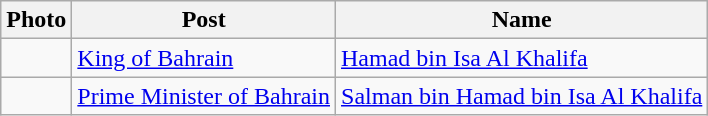<table class="wikitable">
<tr>
<th>Photo</th>
<th>Post</th>
<th>Name</th>
</tr>
<tr>
<td></td>
<td><a href='#'>King of Bahrain</a></td>
<td><a href='#'>Hamad bin Isa Al Khalifa</a></td>
</tr>
<tr>
<td></td>
<td><a href='#'>Prime Minister of Bahrain</a></td>
<td><a href='#'>Salman bin Hamad bin Isa Al Khalifa</a></td>
</tr>
</table>
